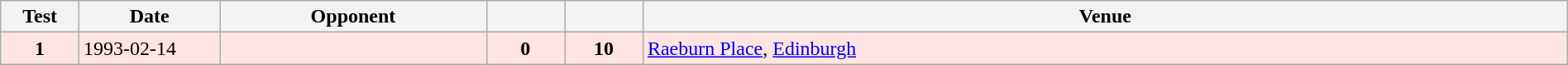<table class="wikitable sortable" style="width:100%">
<tr>
<th style="width:5%">Test</th>
<th style="width:9%">Date</th>
<th style="width:17%">Opponent</th>
<th style="width:5%"></th>
<th style="width:5%"></th>
<th>Venue</th>
</tr>
<tr bgcolor="FFE4E1">
<td align="center"><strong>1</strong></td>
<td>1993-02-14</td>
<td></td>
<td align="center"><strong>0</strong></td>
<td align="center"><strong>10</strong></td>
<td><a href='#'>Raeburn Place</a>, <a href='#'>Edinburgh</a></td>
</tr>
</table>
